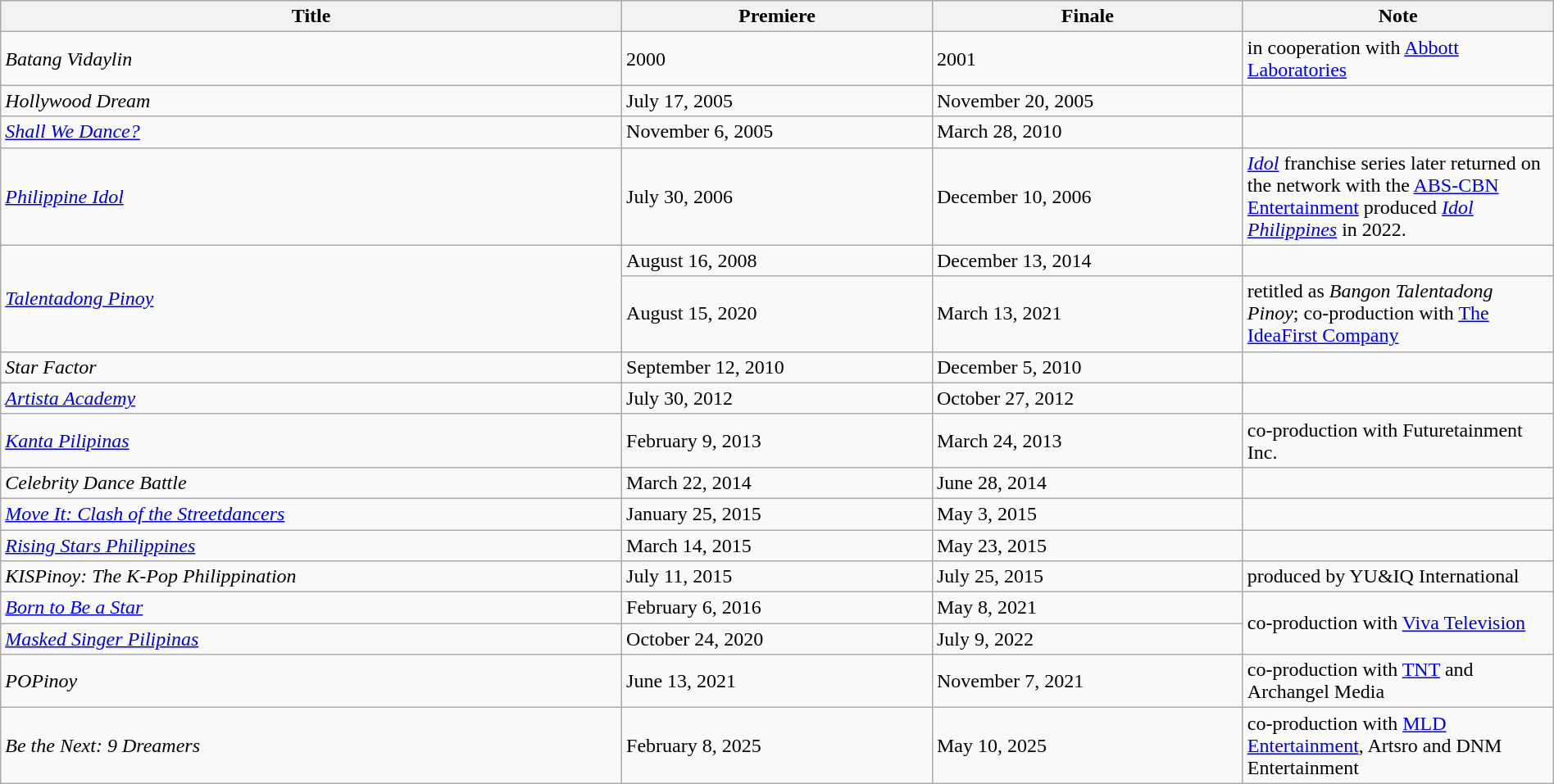<table class="wikitable sortable" width="100%">
<tr>
<th style="width:40%;">Title</th>
<th style="width:20%;">Premiere</th>
<th style="width:20%;">Finale</th>
<th style="width:20%;">Note</th>
</tr>
<tr>
<td><em>Batang Vidaylin</em></td>
<td>2000</td>
<td>2001</td>
<td>in cooperation with <a href='#'>Abbott Laboratories</a></td>
</tr>
<tr>
<td><em>Hollywood Dream</em></td>
<td>July 17, 2005</td>
<td>November 20, 2005</td>
<td></td>
</tr>
<tr>
<td><em><a href='#'>Shall We Dance?</a></em></td>
<td>November 6, 2005</td>
<td>March 28, 2010</td>
<td></td>
</tr>
<tr>
<td><em><a href='#'>Philippine Idol</a></em></td>
<td>July 30, 2006</td>
<td>December 10, 2006</td>
<td><em><a href='#'>Idol</a></em> franchise series later returned on the network with the <a href='#'>ABS-CBN Entertainment</a> produced <em><a href='#'>Idol Philippines</a></em> in 2022.</td>
</tr>
<tr>
<td rowspan="2"><em><a href='#'>Talentadong Pinoy</a></em></td>
<td>August 16, 2008</td>
<td>December 13, 2014</td>
<td></td>
</tr>
<tr>
<td>August 15, 2020</td>
<td>March 13, 2021</td>
<td>retitled as <em>Bangon Talentadong Pinoy</em>; co-production with <a href='#'>The IdeaFirst Company</a></td>
</tr>
<tr>
<td><em>Star Factor</em></td>
<td>September 12, 2010</td>
<td>December 5, 2010</td>
<td></td>
</tr>
<tr>
<td><em><a href='#'>Artista Academy</a></em></td>
<td>July 30, 2012</td>
<td>October 27, 2012</td>
<td></td>
</tr>
<tr>
<td><em><a href='#'>Kanta Pilipinas</a></em></td>
<td>February 9, 2013</td>
<td>March 24, 2013</td>
<td>co-production with Futuretainment Inc.</td>
</tr>
<tr>
<td><em>Celebrity Dance Battle</em></td>
<td>March 22, 2014</td>
<td>June 28, 2014</td>
<td></td>
</tr>
<tr>
<td><em><a href='#'>Move It: Clash of the Streetdancers</a></em></td>
<td>January 25, 2015</td>
<td>May 3, 2015</td>
<td></td>
</tr>
<tr>
<td><em><a href='#'>Rising Stars Philippines</a></em></td>
<td>March 14, 2015</td>
<td>May 23, 2015</td>
<td></td>
</tr>
<tr>
<td><em>KISPinoy: The K-Pop Philippination</em></td>
<td>July 11, 2015</td>
<td>July 25, 2015</td>
<td>produced by YU&IQ International</td>
</tr>
<tr>
<td><em><a href='#'>Born to Be a Star</a></em></td>
<td>February 6, 2016</td>
<td>May 8, 2021</td>
<td rowspan="2">co-production with <a href='#'>Viva Television</a></td>
</tr>
<tr>
<td><em><a href='#'>Masked Singer Pilipinas</a></em></td>
<td>October 24, 2020</td>
<td>July 9, 2022</td>
</tr>
<tr>
<td><em>POPinoy</em></td>
<td>June 13, 2021</td>
<td>November 7, 2021</td>
<td>co-production with <a href='#'>TNT</a> and Archangel Media</td>
</tr>
<tr>
<td><em>Be the Next: 9 Dreamers</em></td>
<td>February 8, 2025</td>
<td>May 10, 2025</td>
<td>co-production with <a href='#'>MLD Entertainment</a>, Artsro and DNM Entertainment</td>
</tr>
</table>
